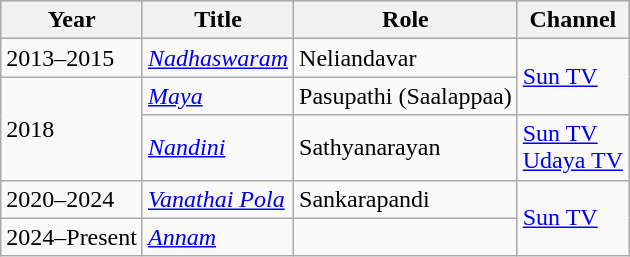<table class="wikitable">
<tr style="background:#ccc; text-align:center;">
<th>Year</th>
<th>Title</th>
<th>Role</th>
<th>Channel</th>
</tr>
<tr>
<td>2013–2015</td>
<td><em><a href='#'>Nadhaswaram</a></em></td>
<td>Neliandavar</td>
<td rowspan=2><a href='#'>Sun TV</a></td>
</tr>
<tr>
<td rowspan=2>2018</td>
<td><em><a href='#'>Maya</a></em></td>
<td>Pasupathi (Saalappaa)</td>
</tr>
<tr>
<td><em><a href='#'>Nandini</a></em></td>
<td>Sathyanarayan</td>
<td><a href='#'>Sun TV</a> <br> <a href='#'>Udaya TV</a></td>
</tr>
<tr>
<td>2020–2024</td>
<td><em><a href='#'>Vanathai Pola</a></em></td>
<td>Sankarapandi</td>
<td rowspan="2"><a href='#'>Sun TV</a></td>
</tr>
<tr>
<td>2024–Present</td>
<td><em><a href='#'>Annam</a></em></td>
<td></td>
</tr>
</table>
